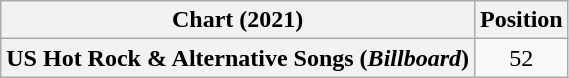<table class="wikitable plainrowheaders" style="text-align:center">
<tr>
<th scope="col">Chart (2021)</th>
<th scope="col">Position</th>
</tr>
<tr>
<th scope="row">US Hot Rock & Alternative Songs (<em>Billboard</em>)</th>
<td>52</td>
</tr>
</table>
